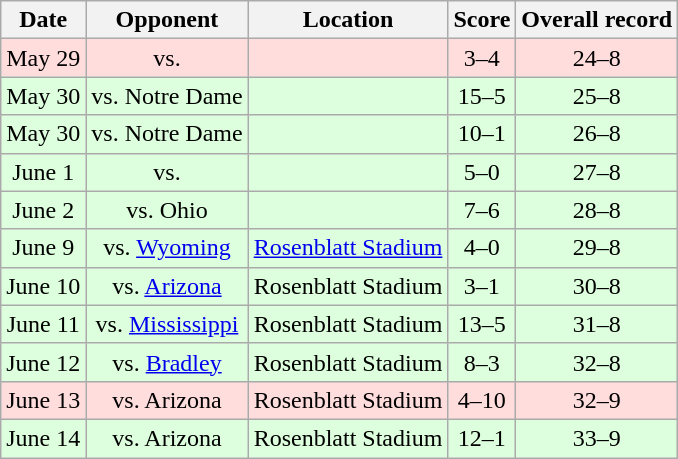<table class="wikitable" style="text-align: center;">
<tr>
<th>Date</th>
<th>Opponent</th>
<th>Location</th>
<th>Score</th>
<th>Overall record</th>
</tr>
<tr bgcolor="#ffdddd">
<td>May 29</td>
<td>vs. </td>
<td></td>
<td>3–4</td>
<td>24–8</td>
</tr>
<tr style="background-color: #ddffdd">
<td>May 30</td>
<td>vs. Notre Dame</td>
<td></td>
<td>15–5</td>
<td>25–8</td>
</tr>
<tr style="background-color: #ddffdd">
<td>May 30</td>
<td>vs. Notre Dame</td>
<td></td>
<td>10–1</td>
<td>26–8</td>
</tr>
<tr style="background-color: #ddffdd">
<td>June 1</td>
<td>vs. </td>
<td></td>
<td>5–0</td>
<td>27–8</td>
</tr>
<tr style="background-color: #ddffdd">
<td>June 2</td>
<td>vs. Ohio</td>
<td></td>
<td>7–6</td>
<td>28–8</td>
</tr>
<tr style="background-color: #ddffdd">
<td>June 9</td>
<td>vs. <a href='#'>Wyoming</a></td>
<td><a href='#'>Rosenblatt Stadium</a></td>
<td>4–0</td>
<td>29–8</td>
</tr>
<tr style="background-color: #ddffdd">
<td>June 10</td>
<td>vs. <a href='#'>Arizona</a></td>
<td>Rosenblatt Stadium</td>
<td>3–1</td>
<td>30–8</td>
</tr>
<tr style="background-color: #ddffdd">
<td>June 11</td>
<td>vs. <a href='#'>Mississippi</a></td>
<td>Rosenblatt Stadium</td>
<td>13–5</td>
<td>31–8</td>
</tr>
<tr style="background-color: #ddffdd">
<td>June 12</td>
<td>vs. <a href='#'>Bradley</a></td>
<td>Rosenblatt Stadium</td>
<td>8–3</td>
<td>32–8</td>
</tr>
<tr style="background-color: #ffdddd">
<td>June 13</td>
<td>vs. Arizona</td>
<td>Rosenblatt Stadium</td>
<td>4–10</td>
<td>32–9</td>
</tr>
<tr style="background-color: #ddffdd">
<td>June 14</td>
<td>vs. Arizona</td>
<td>Rosenblatt Stadium</td>
<td>12–1</td>
<td>33–9</td>
</tr>
</table>
